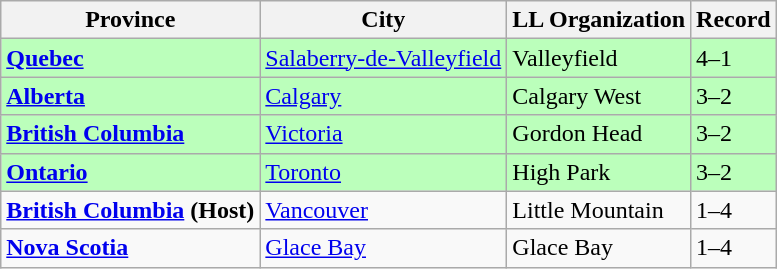<table class="wikitable">
<tr>
<th>Province</th>
<th>City</th>
<th>LL Organization</th>
<th>Record</th>
</tr>
<tr bgcolor=#bbffbb>
<td><strong> <a href='#'>Quebec</a></strong></td>
<td><a href='#'>Salaberry-de-Valleyfield</a></td>
<td>Valleyfield</td>
<td>4–1</td>
</tr>
<tr bgcolor=#bbffbb>
<td><strong> <a href='#'>Alberta</a></strong></td>
<td><a href='#'>Calgary</a></td>
<td>Calgary West</td>
<td>3–2</td>
</tr>
<tr bgcolor=#bbffbb>
<td><strong> <a href='#'>British Columbia</a></strong></td>
<td><a href='#'>Victoria</a></td>
<td>Gordon Head</td>
<td>3–2</td>
</tr>
<tr bgcolor=#bbffbb>
<td><strong> <a href='#'>Ontario</a></strong></td>
<td><a href='#'>Toronto</a></td>
<td>High Park</td>
<td>3–2</td>
</tr>
<tr>
<td><strong> <a href='#'>British Columbia</a> (Host)</strong></td>
<td><a href='#'>Vancouver</a></td>
<td>Little Mountain</td>
<td>1–4</td>
</tr>
<tr>
<td><strong> <a href='#'>Nova Scotia</a></strong></td>
<td><a href='#'>Glace Bay</a></td>
<td>Glace Bay</td>
<td>1–4</td>
</tr>
</table>
